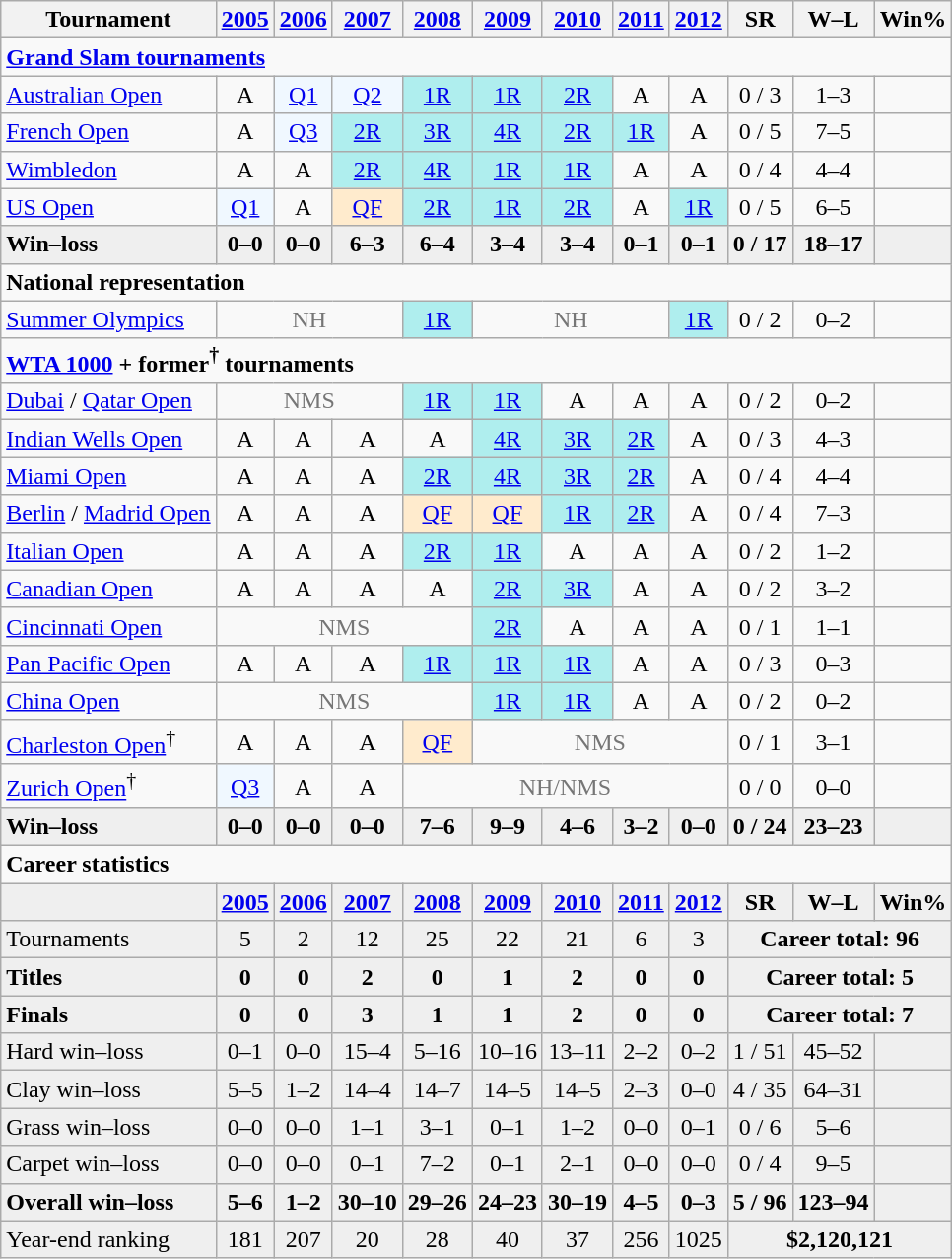<table class=wikitable style=text-align:center>
<tr>
<th>Tournament</th>
<th><a href='#'>2005</a></th>
<th><a href='#'>2006</a></th>
<th><a href='#'>2007</a></th>
<th><a href='#'>2008</a></th>
<th><a href='#'>2009</a></th>
<th><a href='#'>2010</a></th>
<th><a href='#'>2011</a></th>
<th><a href='#'>2012</a></th>
<th>SR</th>
<th>W–L</th>
<th>Win%</th>
</tr>
<tr>
<td colspan="12" align="left"><strong><a href='#'>Grand Slam tournaments</a></strong></td>
</tr>
<tr>
<td align=left><a href='#'>Australian Open</a></td>
<td>A</td>
<td bgcolor=f0f8ff><a href='#'>Q1</a></td>
<td bgcolor=f0f8ff><a href='#'>Q2</a></td>
<td bgcolor=afeeee><a href='#'>1R</a></td>
<td bgcolor=afeeee><a href='#'>1R</a></td>
<td bgcolor=afeeee><a href='#'>2R</a></td>
<td>A</td>
<td>A</td>
<td>0 / 3</td>
<td>1–3</td>
<td></td>
</tr>
<tr>
<td align=left><a href='#'>French Open</a></td>
<td>A</td>
<td bgcolor=f0f8ff><a href='#'>Q3</a></td>
<td bgcolor=afeeee><a href='#'>2R</a></td>
<td bgcolor=afeeee><a href='#'>3R</a></td>
<td bgcolor=afeeee><a href='#'>4R</a></td>
<td bgcolor=afeeee><a href='#'>2R</a></td>
<td bgcolor=afeeee><a href='#'>1R</a></td>
<td>A</td>
<td>0 / 5</td>
<td>7–5</td>
<td></td>
</tr>
<tr>
<td align=left><a href='#'>Wimbledon</a></td>
<td>A</td>
<td>A</td>
<td bgcolor=afeeee><a href='#'>2R</a></td>
<td bgcolor=afeeee><a href='#'>4R</a></td>
<td bgcolor=afeeee><a href='#'>1R</a></td>
<td bgcolor=afeeee><a href='#'>1R</a></td>
<td>A</td>
<td>A</td>
<td>0 / 4</td>
<td>4–4</td>
<td></td>
</tr>
<tr>
<td align=left><a href='#'>US Open</a></td>
<td bgcolor=f0f8ff><a href='#'>Q1</a></td>
<td>A</td>
<td bgcolor=ffebcd><a href='#'>QF</a></td>
<td bgcolor=afeeee><a href='#'>2R</a></td>
<td bgcolor=afeeee><a href='#'>1R</a></td>
<td bgcolor=afeeee><a href='#'>2R</a></td>
<td>A</td>
<td bgcolor=afeeee><a href='#'>1R</a></td>
<td>0 / 5</td>
<td>6–5</td>
<td></td>
</tr>
<tr style=background:#efefef;font-weight:bold>
<td style="text-align:left">Win–loss</td>
<td>0–0</td>
<td>0–0</td>
<td>6–3</td>
<td>6–4</td>
<td>3–4</td>
<td>3–4</td>
<td>0–1</td>
<td>0–1</td>
<td>0 / 17</td>
<td>18–17</td>
<td></td>
</tr>
<tr>
<td colspan="12" align="left"><strong>National representation</strong></td>
</tr>
<tr>
<td align=left><a href='#'>Summer Olympics</a></td>
<td colspan=3 style=color:#767676>NH</td>
<td bgcolor=AFEEEE><a href='#'>1R</a></td>
<td colspan=3 style=color:#767676>NH</td>
<td bgcolor=AFEEEE><a href='#'>1R</a></td>
<td>0 / 2</td>
<td>0–2</td>
<td></td>
</tr>
<tr>
<td colspan="12" align="left"><strong><a href='#'>WTA 1000</a> + former<sup>†</sup> tournaments</strong></td>
</tr>
<tr>
<td align="left"><a href='#'>Dubai</a> / <a href='#'>Qatar Open</a></td>
<td colspan=3 style=color:#767676>NMS</td>
<td bgcolor=afeeee><a href='#'>1R</a></td>
<td bgcolor="afeeee"><a href='#'>1R</a></td>
<td>A</td>
<td>A</td>
<td>A</td>
<td>0 / 2</td>
<td>0–2</td>
<td></td>
</tr>
<tr>
<td align="left"><a href='#'>Indian Wells Open</a></td>
<td>A</td>
<td>A</td>
<td>A</td>
<td>A</td>
<td bgcolor="afeeee"><a href='#'>4R</a></td>
<td bgcolor="afeeee"><a href='#'>3R</a></td>
<td bgcolor="afeeee"><a href='#'>2R</a></td>
<td>A</td>
<td>0 / 3</td>
<td>4–3</td>
<td></td>
</tr>
<tr>
<td align="left"><a href='#'>Miami Open</a></td>
<td>A</td>
<td>A</td>
<td>A</td>
<td bgcolor="afeeee"><a href='#'>2R</a></td>
<td bgcolor="afeeee"><a href='#'>4R</a></td>
<td bgcolor="afeeee"><a href='#'>3R</a></td>
<td bgcolor="afeeee"><a href='#'>2R</a></td>
<td>A</td>
<td>0 / 4</td>
<td>4–4</td>
<td></td>
</tr>
<tr>
<td align="left"><a href='#'>Berlin</a> / <a href='#'>Madrid Open</a></td>
<td>A</td>
<td>A</td>
<td>A</td>
<td bgcolor="ffebcd"><a href='#'>QF</a></td>
<td bgcolor="ffebcd"><a href='#'>QF</a></td>
<td bgcolor="afeeee"><a href='#'>1R</a></td>
<td bgcolor="afeeee"><a href='#'>2R</a></td>
<td>A</td>
<td>0 / 4</td>
<td>7–3</td>
<td></td>
</tr>
<tr>
<td align="left"><a href='#'>Italian Open</a></td>
<td>A</td>
<td>A</td>
<td>A</td>
<td bgcolor="afeeee"><a href='#'>2R</a></td>
<td bgcolor="afeeee"><a href='#'>1R</a></td>
<td>A</td>
<td>A</td>
<td>A</td>
<td>0 / 2</td>
<td>1–2</td>
<td></td>
</tr>
<tr>
<td align="left"><a href='#'>Canadian Open</a></td>
<td>A</td>
<td>A</td>
<td>A</td>
<td>A</td>
<td bgcolor="afeeee"><a href='#'>2R</a></td>
<td bgcolor="afeeee"><a href='#'>3R</a></td>
<td>A</td>
<td>A</td>
<td>0 / 2</td>
<td>3–2</td>
<td></td>
</tr>
<tr>
<td align="left"><a href='#'>Cincinnati Open</a></td>
<td colspan="4" style=color:#767676>NMS</td>
<td bgcolor="afeeee"><a href='#'>2R</a></td>
<td>A</td>
<td>A</td>
<td>A</td>
<td>0 / 1</td>
<td>1–1</td>
<td></td>
</tr>
<tr>
<td align="left"><a href='#'>Pan Pacific Open</a></td>
<td>A</td>
<td>A</td>
<td>A</td>
<td bgcolor="afeeee"><a href='#'>1R</a></td>
<td bgcolor="afeeee"><a href='#'>1R</a></td>
<td bgcolor="afeeee"><a href='#'>1R</a></td>
<td>A</td>
<td>A</td>
<td>0 / 3</td>
<td>0–3</td>
<td></td>
</tr>
<tr>
<td align="left"><a href='#'>China Open</a></td>
<td colspan="4" style=color:#767676>NMS</td>
<td bgcolor="afeeee"><a href='#'>1R</a></td>
<td bgcolor="afeeee"><a href='#'>1R</a></td>
<td>A</td>
<td>A</td>
<td>0 / 2</td>
<td>0–2</td>
<td></td>
</tr>
<tr>
<td align=left><a href='#'>Charleston Open</a><sup>†</sup></td>
<td>A</td>
<td>A</td>
<td>A</td>
<td bgcolor=ffebcd><a href='#'>QF</a></td>
<td colspan="4" style=color:#767676>NMS</td>
<td>0 / 1</td>
<td>3–1</td>
<td></td>
</tr>
<tr>
<td align=left><a href='#'>Zurich Open</a><sup>†</sup></td>
<td bgcolor=f0f8ff><a href='#'>Q3</a></td>
<td>A</td>
<td>A</td>
<td colspan="5" style=color:#767676>NH/NMS</td>
<td>0 / 0</td>
<td>0–0</td>
<td></td>
</tr>
<tr style=background:#efefef;font-weight:bold>
<td align=left>Win–loss</td>
<td>0–0</td>
<td>0–0</td>
<td>0–0</td>
<td>7–6</td>
<td>9–9</td>
<td>4–6</td>
<td>3–2</td>
<td>0–0</td>
<td>0 / 24</td>
<td>23–23</td>
<td></td>
</tr>
<tr>
<td colspan="12" align="left"><strong>Career statistics</strong></td>
</tr>
<tr style=background:#efefef;font-weight:bold>
<td></td>
<td><a href='#'>2005</a></td>
<td><a href='#'>2006</a></td>
<td><a href='#'>2007</a></td>
<td><a href='#'>2008</a></td>
<td><a href='#'>2009</a></td>
<td><a href='#'>2010</a></td>
<td><a href='#'>2011</a></td>
<td><a href='#'>2012</a></td>
<td>SR</td>
<td>W–L</td>
<td>Win%</td>
</tr>
<tr bgcolor=efefef>
<td align=left>Tournaments</td>
<td>5</td>
<td>2</td>
<td>12</td>
<td>25</td>
<td>22</td>
<td>21</td>
<td>6</td>
<td>3</td>
<td colspan="3"><strong>Career total: 96</strong></td>
</tr>
<tr style="background:#efefef;font-weight:bold">
<td style="text-align:left">Titles</td>
<td>0</td>
<td>0</td>
<td>2</td>
<td>0</td>
<td>1</td>
<td>2</td>
<td>0</td>
<td>0</td>
<td colspan="3">Career total: 5</td>
</tr>
<tr style=background:#efefef;font-weight:bold>
<td align=left>Finals</td>
<td>0</td>
<td>0</td>
<td>3</td>
<td>1</td>
<td>1</td>
<td>2</td>
<td>0</td>
<td>0</td>
<td colspan="3">Career total: 7</td>
</tr>
<tr bgcolor=efefef>
<td align=left>Hard win–loss</td>
<td>0–1</td>
<td>0–0</td>
<td>15–4</td>
<td>5–16</td>
<td>10–16</td>
<td>13–11</td>
<td>2–2</td>
<td>0–2</td>
<td>1 / 51</td>
<td>45–52</td>
<td></td>
</tr>
<tr bgcolor=efefef>
<td align=left>Clay win–loss</td>
<td>5–5</td>
<td>1–2</td>
<td>14–4</td>
<td>14–7</td>
<td>14–5</td>
<td>14–5</td>
<td>2–3</td>
<td>0–0</td>
<td>4 / 35</td>
<td>64–31</td>
<td></td>
</tr>
<tr bgcolor=efefef>
<td align=left>Grass win–loss</td>
<td>0–0</td>
<td>0–0</td>
<td>1–1</td>
<td>3–1</td>
<td>0–1</td>
<td>1–2</td>
<td>0–0</td>
<td>0–1</td>
<td>0 / 6</td>
<td>5–6</td>
<td></td>
</tr>
<tr bgcolor=efefef>
<td align=left>Carpet win–loss</td>
<td>0–0</td>
<td>0–0</td>
<td>0–1</td>
<td>7–2</td>
<td>0–1</td>
<td>2–1</td>
<td>0–0</td>
<td>0–0</td>
<td>0 / 4</td>
<td>9–5</td>
<td></td>
</tr>
<tr style=background:#efefef;font-weight:bold>
<td align=left>Overall win–loss</td>
<td>5–6</td>
<td>1–2</td>
<td>30–10</td>
<td>29–26</td>
<td>24–23</td>
<td>30–19</td>
<td>4–5</td>
<td>0–3</td>
<td>5 / 96</td>
<td>123–94</td>
<td></td>
</tr>
<tr bgcolor="efefef">
<td align="left">Year-end ranking</td>
<td>181</td>
<td>207</td>
<td>20</td>
<td>28</td>
<td>40</td>
<td>37</td>
<td>256</td>
<td>1025</td>
<td colspan="3"><strong>$2,120,121</strong></td>
</tr>
</table>
